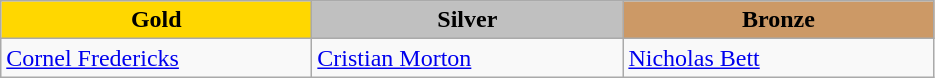<table class="wikitable" style="text-align:left">
<tr align="center">
<td width=200 bgcolor=gold><strong>Gold</strong></td>
<td width=200 bgcolor=silver><strong>Silver</strong></td>
<td width=200 bgcolor=CC9966><strong>Bronze</strong></td>
</tr>
<tr>
<td><a href='#'>Cornel Fredericks</a><br><em></em></td>
<td><a href='#'>Cristian Morton</a><br><em></em></td>
<td><a href='#'>Nicholas Bett</a><br><em></em></td>
</tr>
</table>
